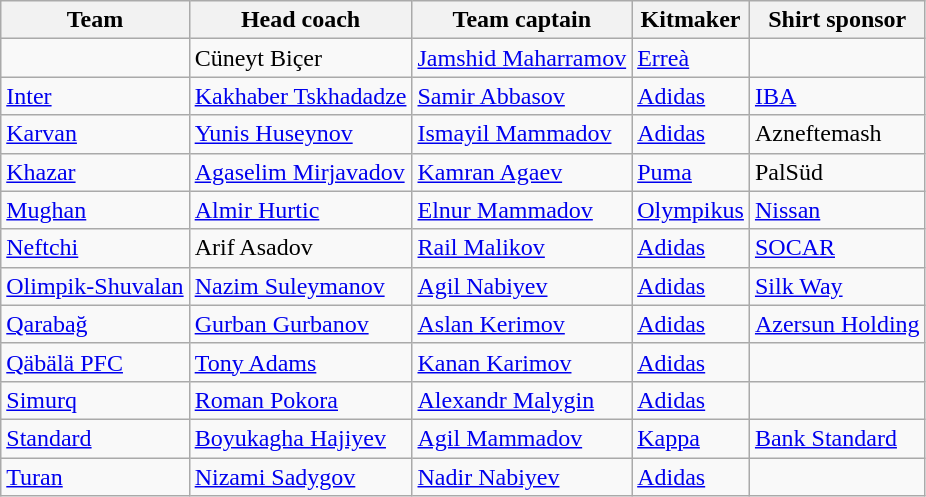<table class="wikitable sortable">
<tr>
<th>Team</th>
<th>Head coach</th>
<th>Team captain</th>
<th>Kitmaker</th>
<th>Shirt sponsor</th>
</tr>
<tr>
<td></td>
<td>Cüneyt Biçer</td>
<td><a href='#'>Jamshid Maharramov</a></td>
<td><a href='#'>Erreà</a></td>
<td></td>
</tr>
<tr>
<td><a href='#'>Inter</a></td>
<td><a href='#'>Kakhaber Tskhadadze</a></td>
<td><a href='#'>Samir Abbasov</a></td>
<td><a href='#'>Adidas</a></td>
<td><a href='#'>IBA</a></td>
</tr>
<tr>
<td><a href='#'>Karvan</a></td>
<td><a href='#'>Yunis Huseynov</a></td>
<td><a href='#'>Ismayil Mammadov</a></td>
<td><a href='#'>Adidas</a></td>
<td>Azneftemash</td>
</tr>
<tr>
<td><a href='#'>Khazar</a></td>
<td><a href='#'>Agaselim Mirjavadov</a></td>
<td><a href='#'>Kamran Agaev</a></td>
<td><a href='#'>Puma</a></td>
<td>PalSüd</td>
</tr>
<tr>
<td><a href='#'>Mughan</a></td>
<td><a href='#'>Almir Hurtic</a></td>
<td><a href='#'>Elnur Mammadov</a></td>
<td><a href='#'>Olympikus</a></td>
<td><a href='#'>Nissan</a></td>
</tr>
<tr>
<td><a href='#'>Neftchi</a></td>
<td>Arif Asadov</td>
<td><a href='#'>Rail Malikov</a></td>
<td><a href='#'>Adidas</a></td>
<td><a href='#'>SOCAR</a></td>
</tr>
<tr>
<td><a href='#'>Olimpik-Shuvalan</a></td>
<td><a href='#'>Nazim Suleymanov</a></td>
<td><a href='#'>Agil Nabiyev</a></td>
<td><a href='#'>Adidas</a></td>
<td><a href='#'>Silk Way</a></td>
</tr>
<tr>
<td><a href='#'>Qarabağ</a></td>
<td><a href='#'>Gurban Gurbanov</a></td>
<td><a href='#'>Aslan Kerimov</a></td>
<td><a href='#'>Adidas</a></td>
<td><a href='#'>Azersun Holding</a></td>
</tr>
<tr>
<td><a href='#'>Qäbälä PFC</a></td>
<td><a href='#'>Tony Adams</a></td>
<td><a href='#'>Kanan Karimov</a></td>
<td><a href='#'>Adidas</a></td>
<td></td>
</tr>
<tr>
<td><a href='#'>Simurq</a></td>
<td><a href='#'>Roman Pokora</a></td>
<td><a href='#'>Alexandr Malygin</a></td>
<td><a href='#'>Adidas</a></td>
<td></td>
</tr>
<tr>
<td><a href='#'>Standard</a></td>
<td><a href='#'>Boyukagha Hajiyev</a></td>
<td><a href='#'>Agil Mammadov</a></td>
<td><a href='#'>Kappa</a></td>
<td><a href='#'>Bank Standard</a></td>
</tr>
<tr>
<td><a href='#'>Turan</a></td>
<td><a href='#'>Nizami Sadygov</a></td>
<td><a href='#'>Nadir Nabiyev</a></td>
<td><a href='#'>Adidas</a></td>
<td></td>
</tr>
</table>
